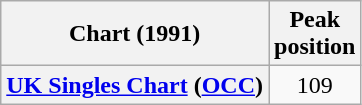<table class="wikitable plainrowheaders" style="text-align:center">
<tr>
<th>Chart (1991)</th>
<th>Peak<br>position</th>
</tr>
<tr>
<th scope="row"><a href='#'>UK Singles Chart</a> (<a href='#'>OCC</a>)</th>
<td>109</td>
</tr>
</table>
